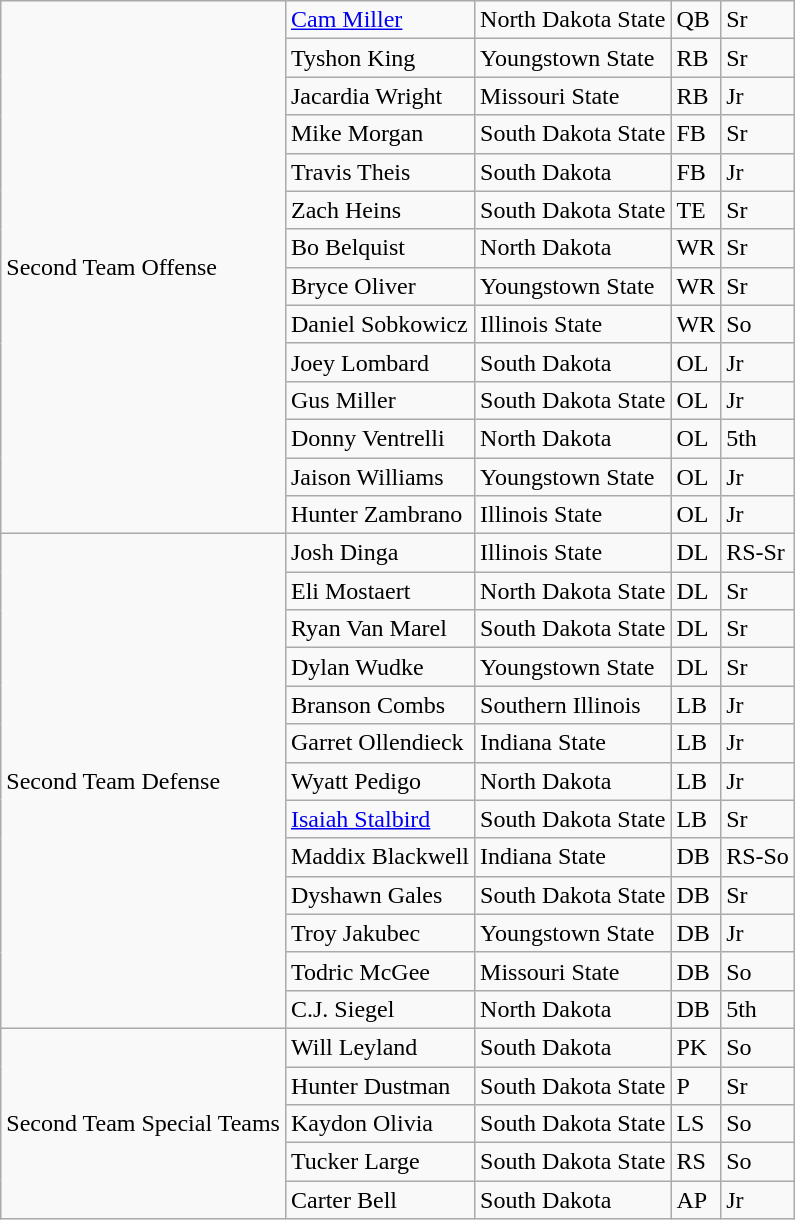<table class="wikitable">
<tr>
<td rowspan=14>Second Team Offense</td>
<td><a href='#'>Cam Miller</a></td>
<td>North Dakota State</td>
<td>QB</td>
<td>Sr</td>
</tr>
<tr>
<td>Tyshon King</td>
<td>Youngstown State</td>
<td>RB</td>
<td>Sr</td>
</tr>
<tr>
<td>Jacardia Wright</td>
<td>Missouri State</td>
<td>RB</td>
<td>Jr</td>
</tr>
<tr>
<td>Mike Morgan</td>
<td>South Dakota State</td>
<td>FB</td>
<td>Sr</td>
</tr>
<tr>
<td>Travis Theis</td>
<td>South Dakota</td>
<td>FB</td>
<td>Jr</td>
</tr>
<tr>
<td>Zach Heins</td>
<td>South Dakota State</td>
<td>TE</td>
<td>Sr</td>
</tr>
<tr>
<td>Bo Belquist</td>
<td>North Dakota</td>
<td>WR</td>
<td>Sr</td>
</tr>
<tr>
<td>Bryce Oliver</td>
<td>Youngstown State</td>
<td>WR</td>
<td>Sr</td>
</tr>
<tr>
<td>Daniel Sobkowicz</td>
<td>Illinois State</td>
<td>WR</td>
<td>So</td>
</tr>
<tr>
<td>Joey Lombard</td>
<td>South Dakota</td>
<td>OL</td>
<td>Jr</td>
</tr>
<tr>
<td>Gus Miller</td>
<td>South Dakota State</td>
<td>OL</td>
<td>Jr</td>
</tr>
<tr>
<td>Donny Ventrelli</td>
<td>North Dakota</td>
<td>OL</td>
<td>5th</td>
</tr>
<tr>
<td>Jaison Williams</td>
<td>Youngstown State</td>
<td>OL</td>
<td>Jr</td>
</tr>
<tr>
<td>Hunter Zambrano</td>
<td>Illinois State</td>
<td>OL</td>
<td>Jr</td>
</tr>
<tr>
<td rowspan=13>Second Team Defense</td>
<td>Josh Dinga</td>
<td>Illinois State</td>
<td>DL</td>
<td>RS-Sr</td>
</tr>
<tr>
<td>Eli Mostaert</td>
<td>North Dakota State</td>
<td>DL</td>
<td>Sr</td>
</tr>
<tr>
<td>Ryan Van Marel</td>
<td>South Dakota State</td>
<td>DL</td>
<td>Sr</td>
</tr>
<tr>
<td>Dylan Wudke</td>
<td>Youngstown State</td>
<td>DL</td>
<td>Sr</td>
</tr>
<tr>
<td>Branson Combs</td>
<td>Southern Illinois</td>
<td>LB</td>
<td>Jr</td>
</tr>
<tr>
<td>Garret Ollendieck</td>
<td>Indiana State</td>
<td>LB</td>
<td>Jr</td>
</tr>
<tr>
<td>Wyatt Pedigo</td>
<td>North Dakota</td>
<td>LB</td>
<td>Jr</td>
</tr>
<tr>
<td><a href='#'>Isaiah Stalbird</a></td>
<td>South Dakota State</td>
<td>LB</td>
<td>Sr</td>
</tr>
<tr>
<td>Maddix Blackwell</td>
<td>Indiana State</td>
<td>DB</td>
<td>RS-So</td>
</tr>
<tr>
<td>Dyshawn Gales</td>
<td>South Dakota State</td>
<td>DB</td>
<td>Sr</td>
</tr>
<tr>
<td>Troy Jakubec</td>
<td>Youngstown State</td>
<td>DB</td>
<td>Jr</td>
</tr>
<tr>
<td>Todric McGee</td>
<td>Missouri State</td>
<td>DB</td>
<td>So</td>
</tr>
<tr>
<td>C.J. Siegel</td>
<td>North Dakota</td>
<td>DB</td>
<td>5th</td>
</tr>
<tr>
<td rowspan=5>Second Team Special Teams</td>
<td>Will Leyland</td>
<td>South Dakota</td>
<td>PK</td>
<td>So</td>
</tr>
<tr>
<td>Hunter Dustman</td>
<td>South Dakota State</td>
<td>P</td>
<td>Sr</td>
</tr>
<tr>
<td>Kaydon Olivia</td>
<td>South Dakota State</td>
<td>LS</td>
<td>So</td>
</tr>
<tr>
<td>Tucker Large</td>
<td>South Dakota State</td>
<td>RS</td>
<td>So</td>
</tr>
<tr>
<td>Carter Bell</td>
<td>South Dakota</td>
<td>AP</td>
<td>Jr</td>
</tr>
</table>
